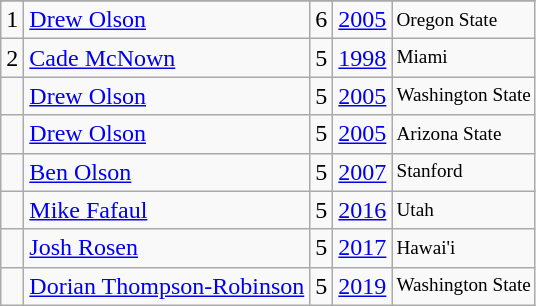<table class="wikitable">
<tr>
</tr>
<tr>
<td>1</td>
<td><a href='#'>Drew Olson</a></td>
<td>6</td>
<td><a href='#'>2005</a></td>
<td style="font-size:80%;">Oregon State</td>
</tr>
<tr>
<td>2</td>
<td><a href='#'>Cade McNown</a></td>
<td>5</td>
<td><a href='#'>1998</a></td>
<td style="font-size:80%;">Miami</td>
</tr>
<tr>
<td></td>
<td><a href='#'>Drew Olson</a></td>
<td>5</td>
<td><a href='#'>2005</a></td>
<td style="font-size:80%;">Washington State</td>
</tr>
<tr>
<td></td>
<td><a href='#'>Drew Olson</a></td>
<td>5</td>
<td><a href='#'>2005</a></td>
<td style="font-size:80%;">Arizona State</td>
</tr>
<tr>
<td></td>
<td><a href='#'>Ben Olson</a></td>
<td>5</td>
<td><a href='#'>2007</a></td>
<td style="font-size:80%;">Stanford</td>
</tr>
<tr>
<td></td>
<td><a href='#'>Mike Fafaul</a></td>
<td>5</td>
<td><a href='#'>2016</a></td>
<td style="font-size:80%;">Utah</td>
</tr>
<tr>
<td></td>
<td><a href='#'>Josh Rosen</a></td>
<td>5</td>
<td><a href='#'>2017</a></td>
<td style="font-size:80%;">Hawai'i</td>
</tr>
<tr>
<td></td>
<td><a href='#'>Dorian Thompson-Robinson</a></td>
<td>5</td>
<td><a href='#'>2019</a></td>
<td style="font-size:80%;">Washington State</td>
</tr>
</table>
